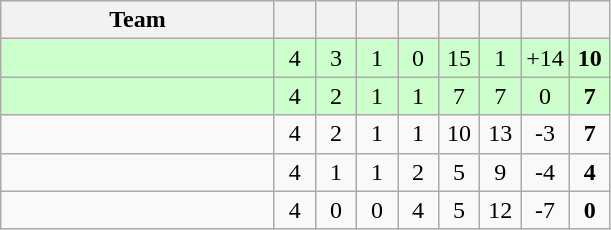<table class="wikitable" style="text-align:center;">
<tr>
<th width="175">Team</th>
<th width="20"></th>
<th width="20"></th>
<th width="20"></th>
<th width="20"></th>
<th width="20"></th>
<th width="20"></th>
<th width="20"></th>
<th width="20"></th>
</tr>
<tr bgcolor="#ccffcc">
<td align=left></td>
<td>4</td>
<td>3</td>
<td>1</td>
<td>0</td>
<td>15</td>
<td>1</td>
<td>+14</td>
<td><strong>10</strong></td>
</tr>
<tr bgcolor="#ccffcc">
<td align=left></td>
<td>4</td>
<td>2</td>
<td>1</td>
<td>1</td>
<td>7</td>
<td>7</td>
<td>0</td>
<td><strong>7</strong></td>
</tr>
<tr>
<td align=left></td>
<td>4</td>
<td>2</td>
<td>1</td>
<td>1</td>
<td>10</td>
<td>13</td>
<td>-3</td>
<td><strong>7</strong></td>
</tr>
<tr>
<td align=left></td>
<td>4</td>
<td>1</td>
<td>1</td>
<td>2</td>
<td>5</td>
<td>9</td>
<td>-4</td>
<td><strong>4</strong></td>
</tr>
<tr>
<td align=left></td>
<td>4</td>
<td>0</td>
<td>0</td>
<td>4</td>
<td>5</td>
<td>12</td>
<td>-7</td>
<td><strong>0</strong></td>
</tr>
</table>
